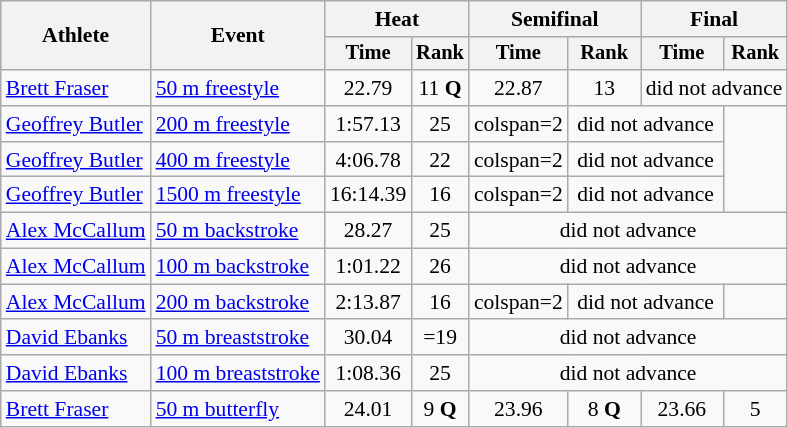<table class=wikitable style=font-size:90%>
<tr>
<th rowspan=2>Athlete</th>
<th rowspan=2>Event</th>
<th colspan=2>Heat</th>
<th colspan=2>Semifinal</th>
<th colspan=2>Final</th>
</tr>
<tr style=font-size:95%>
<th>Time</th>
<th>Rank</th>
<th>Time</th>
<th>Rank</th>
<th>Time</th>
<th>Rank</th>
</tr>
<tr align=center>
<td align=left><a href='#'>Brett Fraser</a></td>
<td align=left><a href='#'>50 m freestyle</a></td>
<td>22.79</td>
<td>11 <strong>Q</strong></td>
<td>22.87</td>
<td>13</td>
<td colspan=2>did not advance</td>
</tr>
<tr align=center>
<td align=left><a href='#'>Geoffrey Butler</a></td>
<td align=left><a href='#'>200 m freestyle</a></td>
<td>1:57.13</td>
<td>25</td>
<td>colspan=2 </td>
<td colspan=2>did not advance</td>
</tr>
<tr align=center>
<td align=left><a href='#'>Geoffrey Butler</a></td>
<td align=left><a href='#'>400 m freestyle</a></td>
<td>4:06.78</td>
<td>22</td>
<td>colspan=2 </td>
<td colspan=2>did not advance</td>
</tr>
<tr align=center>
<td align=left><a href='#'>Geoffrey Butler</a></td>
<td align=left><a href='#'>1500 m freestyle</a></td>
<td>16:14.39</td>
<td>16</td>
<td>colspan=2 </td>
<td colspan=2>did not advance</td>
</tr>
<tr align=center>
<td align=left><a href='#'>Alex McCallum</a></td>
<td align=left><a href='#'>50 m backstroke</a></td>
<td>28.27</td>
<td>25</td>
<td colspan=4>did not advance</td>
</tr>
<tr align=center>
<td align=left><a href='#'>Alex McCallum</a></td>
<td align=left><a href='#'>100 m backstroke</a></td>
<td>1:01.22</td>
<td>26</td>
<td colspan=4>did not advance</td>
</tr>
<tr align=center>
<td align=left><a href='#'>Alex McCallum</a></td>
<td align=left><a href='#'>200 m backstroke</a></td>
<td>2:13.87</td>
<td>16</td>
<td>colspan=2 </td>
<td colspan=2>did not advance</td>
</tr>
<tr align=center>
<td align=left><a href='#'>David Ebanks</a></td>
<td align=left><a href='#'>50 m breaststroke</a></td>
<td>30.04</td>
<td>=19</td>
<td colspan=4>did not advance</td>
</tr>
<tr align=center>
<td align=left><a href='#'>David Ebanks</a></td>
<td align=left><a href='#'>100 m breaststroke</a></td>
<td>1:08.36</td>
<td>25</td>
<td colspan=4>did not advance</td>
</tr>
<tr align=center>
<td align=left><a href='#'>Brett Fraser</a></td>
<td align=left><a href='#'>50 m butterfly</a></td>
<td>24.01</td>
<td>9 <strong>Q</strong></td>
<td>23.96</td>
<td>8 <strong>Q</strong></td>
<td>23.66</td>
<td>5</td>
</tr>
</table>
